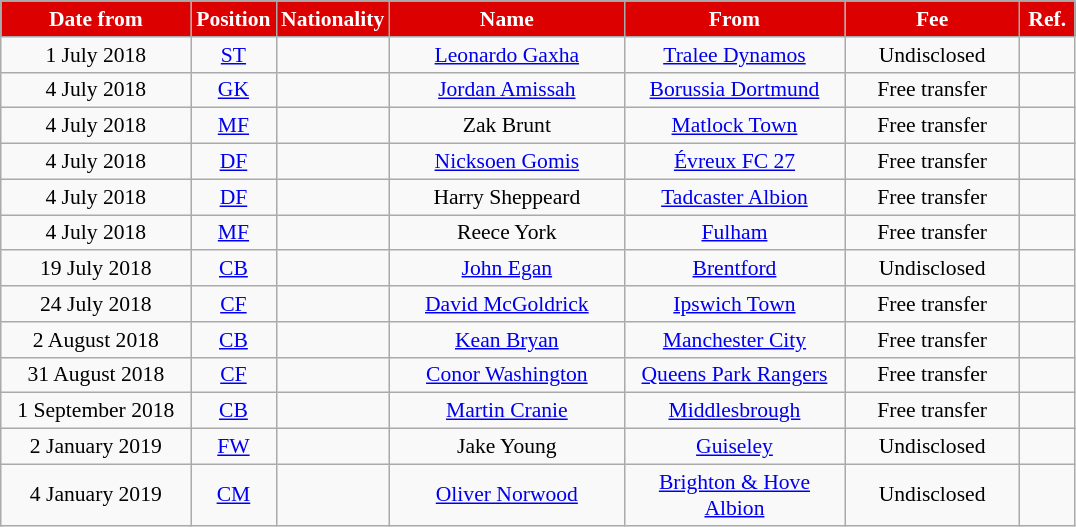<table class="wikitable"  style="text-align:center; font-size:90%; ">
<tr>
<th style="background:#DD0000; color:white; width:120px;">Date from</th>
<th style="background:#DD0000; color:white; width:50px;">Position</th>
<th style="background:#DD0000; color:white; width:50px;">Nationality</th>
<th style="background:#DD0000; color:white; width:150px;">Name</th>
<th style="background:#DD0000; color:white; width:140px;">From</th>
<th style="background:#DD0000; color:white; width:110px;">Fee</th>
<th style="background:#DD0000; color:white; width:30px;">Ref.</th>
</tr>
<tr>
<td>1 July 2018</td>
<td><a href='#'>ST</a></td>
<td></td>
<td><a href='#'>Leonardo Gaxha</a></td>
<td> <a href='#'>Tralee Dynamos</a></td>
<td>Undisclosed</td>
<td></td>
</tr>
<tr>
<td>4 July 2018</td>
<td><a href='#'>GK</a></td>
<td></td>
<td><a href='#'>Jordan Amissah</a></td>
<td> <a href='#'>Borussia Dortmund</a></td>
<td>Free transfer</td>
<td></td>
</tr>
<tr>
<td>4 July 2018</td>
<td><a href='#'>MF</a></td>
<td></td>
<td>Zak Brunt</td>
<td><a href='#'>Matlock Town</a></td>
<td>Free transfer</td>
<td></td>
</tr>
<tr>
<td>4 July 2018</td>
<td><a href='#'>DF</a></td>
<td></td>
<td><a href='#'>Nicksoen Gomis</a></td>
<td> <a href='#'>Évreux FC 27</a></td>
<td>Free transfer</td>
<td></td>
</tr>
<tr>
<td>4 July 2018</td>
<td><a href='#'>DF</a></td>
<td></td>
<td>Harry Sheppeard</td>
<td><a href='#'>Tadcaster Albion</a></td>
<td>Free transfer</td>
<td></td>
</tr>
<tr>
<td>4 July 2018</td>
<td><a href='#'>MF</a></td>
<td></td>
<td>Reece York</td>
<td><a href='#'>Fulham</a></td>
<td>Free transfer</td>
<td></td>
</tr>
<tr>
<td>19 July 2018</td>
<td><a href='#'>CB</a></td>
<td></td>
<td><a href='#'>John Egan</a></td>
<td><a href='#'>Brentford</a></td>
<td>Undisclosed</td>
<td></td>
</tr>
<tr>
<td>24 July 2018</td>
<td><a href='#'>CF</a></td>
<td></td>
<td><a href='#'>David McGoldrick</a></td>
<td><a href='#'>Ipswich Town</a></td>
<td>Free transfer</td>
<td></td>
</tr>
<tr>
<td>2 August 2018</td>
<td><a href='#'>CB</a></td>
<td></td>
<td><a href='#'>Kean Bryan</a></td>
<td><a href='#'>Manchester City</a></td>
<td>Free transfer</td>
<td></td>
</tr>
<tr>
<td>31 August 2018</td>
<td><a href='#'>CF</a></td>
<td></td>
<td><a href='#'>Conor Washington</a></td>
<td><a href='#'>Queens Park Rangers</a></td>
<td>Free transfer</td>
<td></td>
</tr>
<tr>
<td>1 September 2018</td>
<td><a href='#'>CB</a></td>
<td></td>
<td><a href='#'>Martin Cranie</a></td>
<td><a href='#'>Middlesbrough</a></td>
<td>Free transfer</td>
<td></td>
</tr>
<tr>
<td>2 January 2019</td>
<td><a href='#'>FW</a></td>
<td></td>
<td>Jake Young</td>
<td><a href='#'>Guiseley</a></td>
<td>Undisclosed</td>
<td></td>
</tr>
<tr>
<td>4 January 2019</td>
<td><a href='#'>CM</a></td>
<td></td>
<td><a href='#'>Oliver Norwood</a></td>
<td><a href='#'>Brighton & Hove Albion</a></td>
<td>Undisclosed</td>
<td></td>
</tr>
</table>
